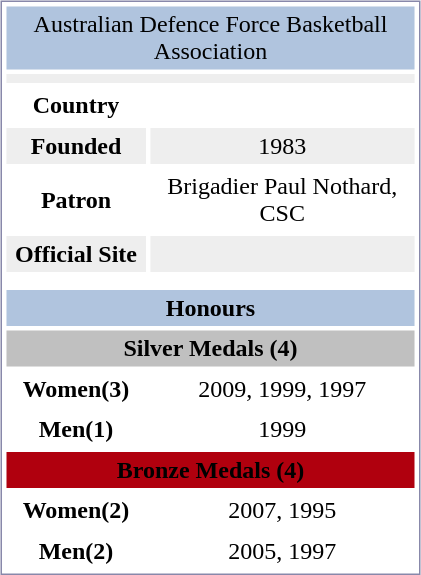<table style="margin:5px; border:1px solid #8888AA;" align=right cellpadding=3 cellspacing=3 width=280>
<tr align="center" bgcolor=lightsteelblue>
<td colspan=2 align="center">Australian Defence Force Basketball Association</td>
</tr>
<tr align="center" bgcolor="#eeeeee" |>
<td colspan=2 align="center"></td>
</tr>
<tr align="center">
<td><strong>Country</strong></td>
<td></td>
</tr>
<tr align="center" bgcolor="#eeeeee">
<td><strong>Founded</strong></td>
<td>1983</td>
</tr>
<tr align="center">
<td><strong>Patron</strong></td>
<td>Brigadier Paul Nothard, CSC</td>
</tr>
<tr align="center" bgcolor="#eeeeee">
<td><strong>Official Site</strong></td>
<td></td>
</tr>
<tr align="center">
<td colspan=2 align="center"></td>
</tr>
<tr align="center" bgcolor=lightsteelblue>
<td colspan=2 align="center"><strong>Honours</strong></td>
</tr>
<tr align="center" bgcolor=silver>
<td colspan=2><strong>Silver Medals (4)</strong></td>
</tr>
<tr align="center">
<td><strong>Women(3)</strong></td>
<td>2009, 1999, 1997</td>
</tr>
<tr align="center">
<td><strong>Men(1)</strong></td>
<td>1999</td>
</tr>
<tr align="center" bgcolor=bronze>
<td colspan=2><strong>Bronze Medals (4)</strong></td>
</tr>
<tr align="center">
<td><strong>Women(2)</strong></td>
<td>2007, 1995</td>
</tr>
<tr align="center">
<td><strong>Men(2)</strong></td>
<td>2005, 1997</td>
</tr>
</table>
